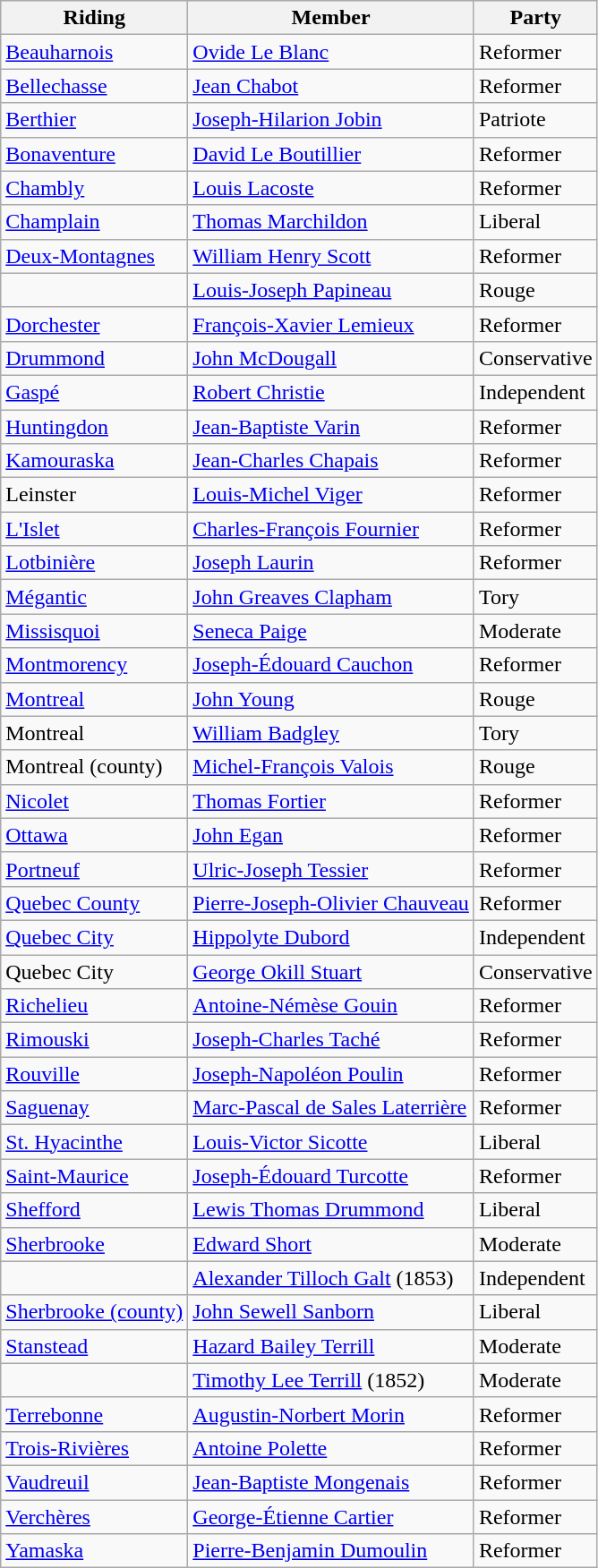<table class="wikitable">
<tr>
<th>Riding</th>
<th>Member</th>
<th>Party</th>
</tr>
<tr>
<td><a href='#'>Beauharnois</a></td>
<td><a href='#'>Ovide Le Blanc</a></td>
<td>Reformer</td>
</tr>
<tr>
<td><a href='#'>Bellechasse</a></td>
<td><a href='#'>Jean Chabot</a></td>
<td>Reformer</td>
</tr>
<tr>
<td><a href='#'>Berthier</a></td>
<td><a href='#'>Joseph-Hilarion Jobin</a></td>
<td>Patriote</td>
</tr>
<tr>
<td><a href='#'>Bonaventure</a></td>
<td><a href='#'>David Le Boutillier</a></td>
<td>Reformer</td>
</tr>
<tr>
<td><a href='#'>Chambly</a></td>
<td><a href='#'>Louis Lacoste</a></td>
<td>Reformer</td>
</tr>
<tr>
<td><a href='#'>Champlain</a></td>
<td><a href='#'>Thomas Marchildon</a></td>
<td>Liberal</td>
</tr>
<tr>
<td><a href='#'>Deux-Montagnes</a></td>
<td><a href='#'>William Henry Scott</a></td>
<td>Reformer</td>
</tr>
<tr>
<td></td>
<td><a href='#'>Louis-Joseph Papineau</a></td>
<td>Rouge</td>
</tr>
<tr>
<td><a href='#'>Dorchester</a></td>
<td><a href='#'>François-Xavier Lemieux</a></td>
<td>Reformer</td>
</tr>
<tr>
<td><a href='#'>Drummond</a></td>
<td><a href='#'>John McDougall</a></td>
<td>Conservative</td>
</tr>
<tr>
<td><a href='#'>Gaspé</a></td>
<td><a href='#'>Robert Christie</a></td>
<td>Independent</td>
</tr>
<tr>
<td><a href='#'>Huntingdon</a></td>
<td><a href='#'>Jean-Baptiste Varin</a></td>
<td>Reformer</td>
</tr>
<tr>
<td><a href='#'>Kamouraska</a></td>
<td><a href='#'>Jean-Charles Chapais</a></td>
<td>Reformer</td>
</tr>
<tr>
<td>Leinster</td>
<td><a href='#'>Louis-Michel Viger</a></td>
<td>Reformer</td>
</tr>
<tr>
<td><a href='#'>L'Islet</a></td>
<td><a href='#'>Charles-François Fournier</a></td>
<td>Reformer</td>
</tr>
<tr>
<td><a href='#'>Lotbinière</a></td>
<td><a href='#'>Joseph Laurin</a></td>
<td>Reformer</td>
</tr>
<tr>
<td><a href='#'>Mégantic</a></td>
<td><a href='#'>John Greaves Clapham</a></td>
<td>Tory</td>
</tr>
<tr>
<td><a href='#'>Missisquoi</a></td>
<td><a href='#'>Seneca Paige</a></td>
<td>Moderate</td>
</tr>
<tr>
<td><a href='#'>Montmorency</a></td>
<td><a href='#'>Joseph-Édouard Cauchon</a></td>
<td>Reformer</td>
</tr>
<tr>
<td><a href='#'>Montreal</a></td>
<td><a href='#'>John Young</a></td>
<td>Rouge</td>
</tr>
<tr>
<td>Montreal</td>
<td><a href='#'>William Badgley</a></td>
<td>Tory</td>
</tr>
<tr>
<td>Montreal (county)</td>
<td><a href='#'>Michel-François Valois</a></td>
<td>Rouge</td>
</tr>
<tr>
<td><a href='#'>Nicolet</a></td>
<td><a href='#'>Thomas Fortier</a></td>
<td>Reformer</td>
</tr>
<tr>
<td><a href='#'>Ottawa</a></td>
<td><a href='#'>John Egan</a></td>
<td>Reformer</td>
</tr>
<tr>
<td><a href='#'>Portneuf</a></td>
<td><a href='#'>Ulric-Joseph Tessier</a></td>
<td>Reformer</td>
</tr>
<tr>
<td><a href='#'>Quebec County</a></td>
<td><a href='#'>Pierre-Joseph-Olivier Chauveau</a></td>
<td>Reformer</td>
</tr>
<tr>
<td><a href='#'>Quebec City</a></td>
<td><a href='#'>Hippolyte Dubord</a></td>
<td>Independent</td>
</tr>
<tr>
<td>Quebec City</td>
<td><a href='#'>George Okill Stuart</a></td>
<td>Conservative</td>
</tr>
<tr>
<td><a href='#'>Richelieu</a></td>
<td><a href='#'>Antoine-Némèse Gouin</a></td>
<td>Reformer</td>
</tr>
<tr>
<td><a href='#'>Rimouski</a></td>
<td><a href='#'>Joseph-Charles Taché</a></td>
<td>Reformer</td>
</tr>
<tr>
<td><a href='#'>Rouville</a></td>
<td><a href='#'>Joseph-Napoléon Poulin</a></td>
<td>Reformer</td>
</tr>
<tr>
<td><a href='#'>Saguenay</a></td>
<td><a href='#'>Marc-Pascal de Sales Laterrière</a></td>
<td>Reformer</td>
</tr>
<tr>
<td><a href='#'>St. Hyacinthe</a></td>
<td><a href='#'>Louis-Victor Sicotte</a></td>
<td>Liberal</td>
</tr>
<tr>
<td><a href='#'>Saint-Maurice</a></td>
<td><a href='#'>Joseph-Édouard Turcotte</a></td>
<td>Reformer</td>
</tr>
<tr>
<td><a href='#'>Shefford</a></td>
<td><a href='#'>Lewis Thomas Drummond</a></td>
<td>Liberal</td>
</tr>
<tr>
<td><a href='#'>Sherbrooke</a></td>
<td><a href='#'>Edward Short</a></td>
<td>Moderate</td>
</tr>
<tr>
<td></td>
<td><a href='#'>Alexander Tilloch Galt</a> (1853)</td>
<td>Independent</td>
</tr>
<tr>
<td><a href='#'>Sherbrooke (county)</a></td>
<td><a href='#'>John Sewell Sanborn</a></td>
<td>Liberal</td>
</tr>
<tr>
<td><a href='#'>Stanstead</a></td>
<td><a href='#'>Hazard Bailey Terrill</a></td>
<td>Moderate</td>
</tr>
<tr>
<td></td>
<td><a href='#'>Timothy Lee Terrill</a> (1852)</td>
<td>Moderate</td>
</tr>
<tr>
<td><a href='#'>Terrebonne</a></td>
<td><a href='#'>Augustin-Norbert Morin</a></td>
<td>Reformer</td>
</tr>
<tr>
<td><a href='#'>Trois-Rivières</a></td>
<td><a href='#'>Antoine Polette</a></td>
<td>Reformer</td>
</tr>
<tr>
<td><a href='#'>Vaudreuil</a></td>
<td><a href='#'>Jean-Baptiste Mongenais</a></td>
<td>Reformer</td>
</tr>
<tr>
<td><a href='#'>Verchères</a></td>
<td><a href='#'>George-Étienne Cartier</a></td>
<td>Reformer</td>
</tr>
<tr>
<td><a href='#'>Yamaska</a></td>
<td><a href='#'>Pierre-Benjamin Dumoulin</a></td>
<td>Reformer</td>
</tr>
</table>
